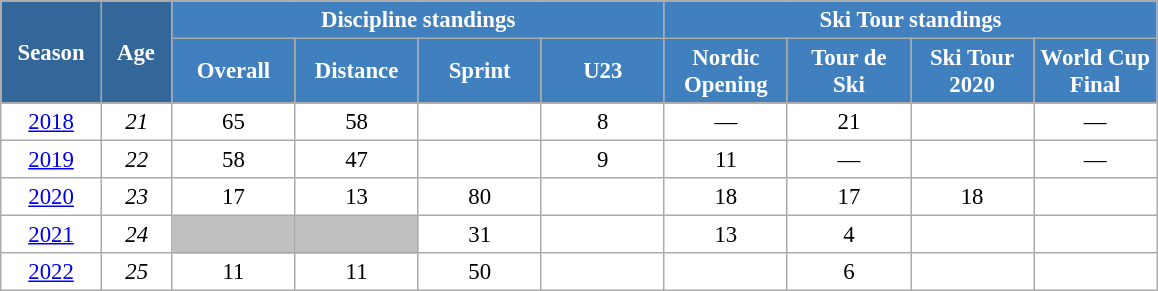<table class="wikitable" style="font-size:95%; text-align:center; border:grey solid 1px; border-collapse:collapse; background:#ffffff;">
<tr>
<th style="background-color:#369; color:white; width:60px;" rowspan="2"> Season </th>
<th style="background-color:#369; color:white; width:40px;" rowspan="2"> Age </th>
<th style="background-color:#4180be; color:white;" colspan="4">Discipline standings</th>
<th style="background-color:#4180be; color:white;" colspan="4">Ski Tour standings</th>
</tr>
<tr>
<th style="background-color:#4180be; color:white; width:75px;">Overall</th>
<th style="background-color:#4180be; color:white; width:75px;">Distance</th>
<th style="background-color:#4180be; color:white; width:75px;">Sprint</th>
<th style="background-color:#4180be; color:white; width:75px;">U23</th>
<th style="background-color:#4180be; color:white; width:75px;">Nordic<br>Opening</th>
<th style="background-color:#4180be; color:white; width:75px;">Tour de<br>Ski</th>
<th style="background-color:#4180be; color:white; width:75px;">Ski Tour<br>2020</th>
<th style="background-color:#4180be; color:white; width:75px;">World Cup<br>Final</th>
</tr>
<tr>
<td><a href='#'>2018</a></td>
<td><em>21</em></td>
<td>65</td>
<td>58</td>
<td></td>
<td>8</td>
<td>—</td>
<td>21</td>
<td></td>
<td>—</td>
</tr>
<tr>
<td><a href='#'>2019</a></td>
<td><em>22</em></td>
<td>58</td>
<td>47</td>
<td></td>
<td>9</td>
<td>11</td>
<td>—</td>
<td></td>
<td>—</td>
</tr>
<tr>
<td><a href='#'>2020</a></td>
<td><em>23</em></td>
<td>17</td>
<td>13</td>
<td>80</td>
<td></td>
<td>18</td>
<td>17</td>
<td>18</td>
<td></td>
</tr>
<tr>
<td><a href='#'>2021</a></td>
<td><em>24</em></td>
<td style="background:silver;"></td>
<td style="background:silver;"></td>
<td>31</td>
<td></td>
<td>13</td>
<td>4</td>
<td></td>
<td></td>
</tr>
<tr>
<td><a href='#'>2022</a></td>
<td><em>25</em></td>
<td>11</td>
<td>11</td>
<td>50</td>
<td></td>
<td></td>
<td>6</td>
<td></td>
<td></td>
</tr>
</table>
